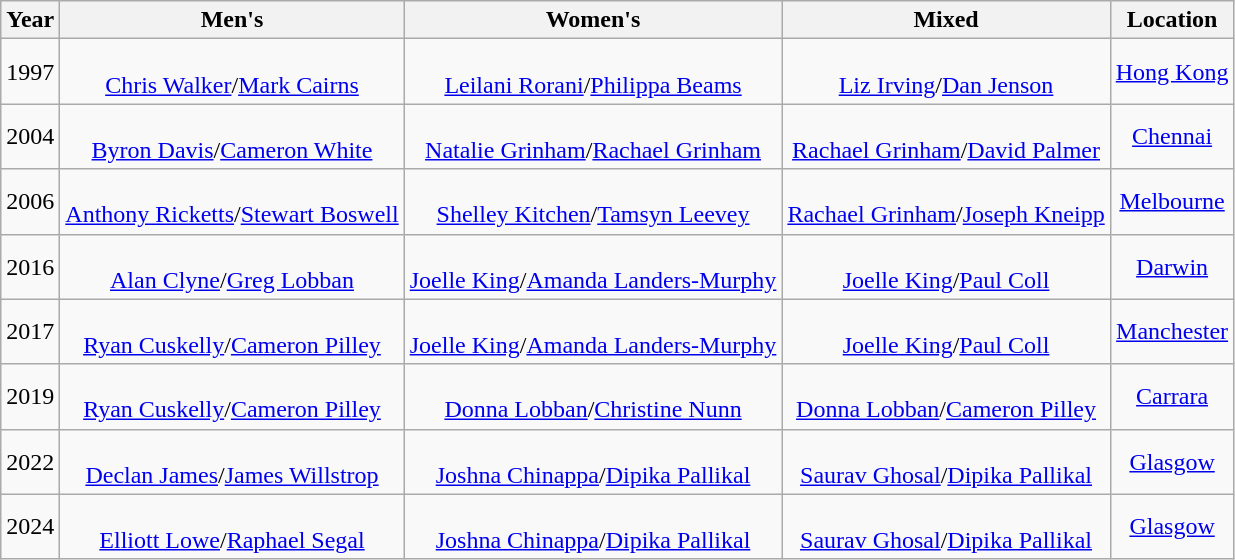<table class="wikitable" style="text-align: center">
<tr>
<th>Year</th>
<th>Men's</th>
<th>Women's</th>
<th>Mixed</th>
<th>Location</th>
</tr>
<tr>
<td>1997</td>
<td><br><a href='#'>Chris Walker</a>/<a href='#'>Mark Cairns</a></td>
<td><br><a href='#'>Leilani Rorani</a>/<a href='#'>Philippa Beams</a></td>
<td><br><a href='#'>Liz Irving</a>/<a href='#'>Dan Jenson</a></td>
<td> <a href='#'>Hong Kong</a></td>
</tr>
<tr>
<td>2004</td>
<td><br><a href='#'>Byron Davis</a>/<a href='#'>Cameron White</a></td>
<td><br><a href='#'>Natalie Grinham</a>/<a href='#'>Rachael Grinham</a></td>
<td><br><a href='#'>Rachael Grinham</a>/<a href='#'>David Palmer</a></td>
<td> <a href='#'>Chennai</a></td>
</tr>
<tr>
<td>2006</td>
<td><br><a href='#'>Anthony Ricketts</a>/<a href='#'>Stewart Boswell</a></td>
<td><br><a href='#'>Shelley Kitchen</a>/<a href='#'>Tamsyn Leevey</a></td>
<td><br><a href='#'>Rachael Grinham</a>/<a href='#'>Joseph Kneipp</a></td>
<td> <a href='#'>Melbourne</a></td>
</tr>
<tr>
<td>2016</td>
<td><br><a href='#'>Alan Clyne</a>/<a href='#'>Greg Lobban</a></td>
<td><br><a href='#'>Joelle King</a>/<a href='#'>Amanda Landers-Murphy</a></td>
<td><br><a href='#'>Joelle King</a>/<a href='#'>Paul Coll</a></td>
<td> <a href='#'>Darwin</a></td>
</tr>
<tr>
<td>2017</td>
<td><br><a href='#'>Ryan Cuskelly</a>/<a href='#'>Cameron Pilley</a></td>
<td><br><a href='#'>Joelle King</a>/<a href='#'>Amanda Landers-Murphy</a></td>
<td><br><a href='#'>Joelle King</a>/<a href='#'>Paul Coll</a></td>
<td> <a href='#'>Manchester</a></td>
</tr>
<tr>
<td>2019</td>
<td><br><a href='#'>Ryan Cuskelly</a>/<a href='#'>Cameron Pilley</a></td>
<td><br><a href='#'>Donna Lobban</a>/<a href='#'>Christine Nunn</a></td>
<td><br><a href='#'>Donna Lobban</a>/<a href='#'>Cameron Pilley</a></td>
<td> <a href='#'>Carrara</a></td>
</tr>
<tr>
<td>2022</td>
<td><br><a href='#'>Declan James</a>/<a href='#'>James Willstrop</a></td>
<td><br><a href='#'>Joshna Chinappa</a>/<a href='#'>Dipika Pallikal</a></td>
<td><br><a href='#'>Saurav Ghosal</a>/<a href='#'>Dipika Pallikal</a></td>
<td> <a href='#'>Glasgow</a></td>
</tr>
<tr>
<td>2024</td>
<td><br><a href='#'>Elliott Lowe</a>/<a href='#'>Raphael Segal</a></td>
<td><br><a href='#'>Joshna Chinappa</a>/<a href='#'>Dipika Pallikal</a></td>
<td><br><a href='#'>Saurav Ghosal</a>/<a href='#'>Dipika Pallikal</a></td>
<td> <a href='#'>Glasgow</a></td>
</tr>
</table>
